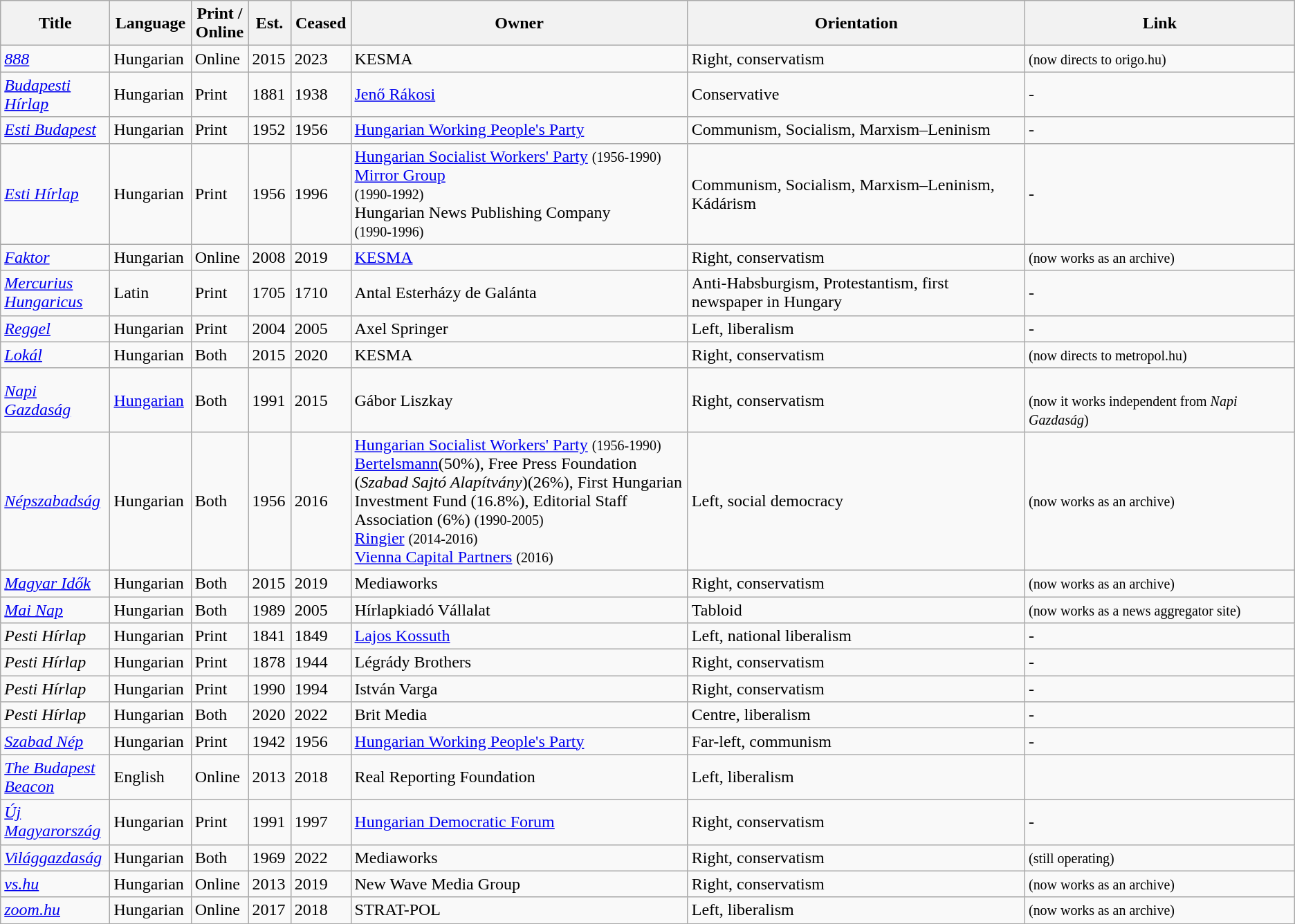<table class="sortable wikitable">
<tr>
<th style="width:8%;">Title</th>
<th style="width:6%;">Language</th>
<th style="width:3%;">Print / Online</th>
<th style="width:3%;">Est.</th>
<th style="width:3%;">Ceased</th>
<th style="width:25%;">Owner</th>
<th style="width:25%;">Orientation</th>
<th style="width:20%;">Link</th>
</tr>
<tr>
<td><em><a href='#'>888</a></em></td>
<td>Hungarian</td>
<td>Online</td>
<td>2015</td>
<td>2023</td>
<td>KESMA</td>
<td>Right, conservatism</td>
<td> <small>(now directs to origo.hu)</small></td>
</tr>
<tr>
<td><em><a href='#'>Budapesti Hírlap</a></em></td>
<td>Hungarian</td>
<td>Print</td>
<td>1881</td>
<td>1938</td>
<td><a href='#'>Jenő Rákosi</a></td>
<td>Conservative</td>
<td>-</td>
</tr>
<tr>
<td><em><a href='#'>Esti Budapest</a></em></td>
<td>Hungarian</td>
<td>Print</td>
<td>1952</td>
<td>1956</td>
<td><a href='#'>Hungarian Working People's Party</a></td>
<td>Communism, Socialism, Marxism–Leninism</td>
<td>-</td>
</tr>
<tr>
<td><em><a href='#'>Esti Hírlap</a></em></td>
<td>Hungarian</td>
<td>Print</td>
<td>1956</td>
<td>1996</td>
<td><a href='#'>Hungarian Socialist Workers' Party</a> <small>(1956-1990)</small> <br><a href='#'>Mirror Group</a> <br><small>(1990-1992)</small> <br>Hungarian News Publishing Company <br><small>(1990-1996)</small></td>
<td>Communism, Socialism, Marxism–Leninism, Kádárism</td>
<td>-</td>
</tr>
<tr>
<td><a href='#'><em>Faktor</em></a></td>
<td>Hungarian</td>
<td>Online</td>
<td>2008</td>
<td>2019</td>
<td><a href='#'>KESMA</a></td>
<td>Right, conservatism</td>
<td> <small>(now works as an archive)</small></td>
</tr>
<tr>
<td><em><a href='#'>Mercurius Hungaricus</a></em></td>
<td>Latin</td>
<td>Print</td>
<td>1705</td>
<td>1710</td>
<td>Antal Esterházy de Galánta</td>
<td>Anti-Habsburgism, Protestantism, first newspaper in Hungary</td>
<td>-</td>
</tr>
<tr>
<td><em><a href='#'>Reggel</a></em></td>
<td>Hungarian</td>
<td>Print</td>
<td>2004</td>
<td>2005</td>
<td>Axel Springer</td>
<td>Left, liberalism</td>
<td>-</td>
</tr>
<tr>
<td><em><a href='#'>Lokál</a></em></td>
<td>Hungarian</td>
<td>Both</td>
<td>2015</td>
<td>2020</td>
<td>KESMA</td>
<td>Right, conservatism</td>
<td> <small>(now directs to metropol.hu)</small></td>
</tr>
<tr>
<td><em><a href='#'>Napi Gazdaság</a></em></td>
<td><a href='#'>Hungarian</a></td>
<td>Both</td>
<td>1991</td>
<td>2015</td>
<td>Gábor Liszkay</td>
<td>Right, conservatism</td>
<td> <br><small>(now it works independent from <em>Napi Gazdaság</em>)</small></td>
</tr>
<tr>
<td><em><a href='#'>Népszabadság</a></em></td>
<td>Hungarian</td>
<td>Both</td>
<td>1956</td>
<td>2016</td>
<td><a href='#'>Hungarian Socialist Workers' Party</a> <small>(1956-1990)</small> <br><a href='#'>Bertelsmann</a>(50%), Free Press Foundation (<em>Szabad Sajtó Alapítvány</em>)(26%), First Hungarian Investment Fund (16.8%), Editorial Staff Association (6%) <small>(1990-2005)</small> <br><a href='#'>Ringier</a> <small>(2014-2016)</small> <br><a href='#'>Vienna Capital Partners</a> <small>(2016)</small></td>
<td>Left, social democracy</td>
<td> <small>(now works as an archive)</small></td>
</tr>
<tr>
<td><em><a href='#'>Magyar Idők</a></em></td>
<td>Hungarian</td>
<td>Both</td>
<td>2015</td>
<td>2019</td>
<td>Mediaworks</td>
<td>Right, conservatism</td>
<td> <small>(now works as an archive)</small></td>
</tr>
<tr>
<td><em><a href='#'>Mai Nap</a></em></td>
<td>Hungarian</td>
<td>Both</td>
<td>1989</td>
<td>2005</td>
<td>Hírlapkiadó Vállalat</td>
<td>Tabloid</td>
<td> <small>(now works as a news aggregator site)</small></td>
</tr>
<tr>
<td><em>Pesti Hírlap</em></td>
<td>Hungarian</td>
<td>Print</td>
<td>1841</td>
<td>1849</td>
<td><a href='#'>Lajos Kossuth</a></td>
<td>Left, national liberalism</td>
<td>-</td>
</tr>
<tr>
<td><em>Pesti Hírlap</em></td>
<td>Hungarian</td>
<td>Print</td>
<td>1878</td>
<td>1944</td>
<td>Légrády Brothers</td>
<td>Right, conservatism</td>
<td>-</td>
</tr>
<tr>
<td><em>Pesti Hírlap</em></td>
<td>Hungarian</td>
<td>Print</td>
<td>1990</td>
<td>1994</td>
<td>István Varga</td>
<td>Right, conservatism</td>
<td>-</td>
</tr>
<tr>
<td><em>Pesti Hírlap</em></td>
<td>Hungarian</td>
<td>Both</td>
<td>2020</td>
<td>2022</td>
<td>Brit Media</td>
<td>Centre, liberalism</td>
<td>-</td>
</tr>
<tr>
<td><em><a href='#'>Szabad Nép</a></em></td>
<td>Hungarian</td>
<td>Print</td>
<td>1942</td>
<td>1956</td>
<td><a href='#'>Hungarian Working People's Party</a></td>
<td>Far-left, communism</td>
<td>-</td>
</tr>
<tr>
<td><em><a href='#'>The Budapest Beacon</a></em></td>
<td>English</td>
<td>Online</td>
<td>2013</td>
<td>2018</td>
<td>Real Reporting Foundation</td>
<td>Left, liberalism</td>
<td></td>
</tr>
<tr>
<td><em><a href='#'>Új Magyarország</a></em></td>
<td>Hungarian</td>
<td>Print</td>
<td>1991</td>
<td>1997</td>
<td><a href='#'>Hungarian Democratic Forum</a></td>
<td>Right, conservatism</td>
<td>-</td>
</tr>
<tr>
<td><em><a href='#'>Világgazdaság</a></em></td>
<td>Hungarian</td>
<td>Both</td>
<td>1969</td>
<td>2022</td>
<td>Mediaworks</td>
<td>Right, conservatism</td>
<td> <small>(still operating)</small></td>
</tr>
<tr>
<td><em><a href='#'>vs.hu</a></em></td>
<td>Hungarian</td>
<td>Online</td>
<td>2013</td>
<td>2019</td>
<td>New Wave Media Group</td>
<td>Right, conservatism</td>
<td> <small>(now works as an archive)</small></td>
</tr>
<tr>
<td><em><a href='#'>zoom.hu</a></em></td>
<td>Hungarian</td>
<td>Online</td>
<td>2017</td>
<td>2018</td>
<td>STRAT-POL</td>
<td>Left, liberalism</td>
<td> <small>(now works as an archive)</small></td>
</tr>
<tr>
</tr>
</table>
